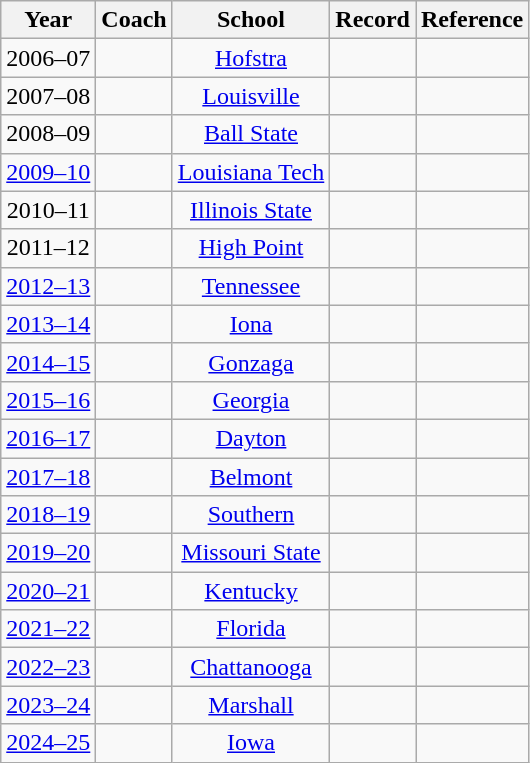<table class="wikitable sortable">
<tr>
<th>Year</th>
<th>Coach</th>
<th>School</th>
<th>Record</th>
<th class=unsortable>Reference</th>
</tr>
<tr align=center>
<td>2006–07</td>
<td></td>
<td><a href='#'>Hofstra</a></td>
<td></td>
<td></td>
</tr>
<tr align=center>
<td>2007–08</td>
<td></td>
<td><a href='#'>Louisville</a></td>
<td></td>
<td></td>
</tr>
<tr align=center>
<td>2008–09</td>
<td></td>
<td><a href='#'>Ball State</a></td>
<td></td>
<td></td>
</tr>
<tr align=center>
<td><a href='#'>2009–10</a></td>
<td></td>
<td><a href='#'>Louisiana Tech</a></td>
<td></td>
<td></td>
</tr>
<tr align=center>
<td>2010–11</td>
<td></td>
<td><a href='#'>Illinois State</a></td>
<td></td>
<td></td>
</tr>
<tr align=center>
<td>2011–12</td>
<td></td>
<td><a href='#'>High Point</a></td>
<td></td>
<td></td>
</tr>
<tr align=center>
<td><a href='#'>2012–13</a></td>
<td></td>
<td><a href='#'>Tennessee</a></td>
<td></td>
<td></td>
</tr>
<tr align=center>
<td><a href='#'>2013–14</a></td>
<td></td>
<td><a href='#'>Iona</a></td>
<td></td>
<td></td>
</tr>
<tr align=center>
<td><a href='#'>2014–15</a></td>
<td></td>
<td><a href='#'>Gonzaga</a></td>
<td></td>
<td></td>
</tr>
<tr align=center>
<td><a href='#'>2015–16</a></td>
<td></td>
<td><a href='#'>Georgia</a></td>
<td></td>
<td></td>
</tr>
<tr align=center>
<td><a href='#'>2016–17</a></td>
<td></td>
<td><a href='#'>Dayton</a></td>
<td></td>
<td></td>
</tr>
<tr align=center>
<td><a href='#'>2017–18</a></td>
<td></td>
<td><a href='#'>Belmont</a></td>
<td></td>
<td></td>
</tr>
<tr align=center>
<td><a href='#'>2018–19</a></td>
<td></td>
<td><a href='#'>Southern</a></td>
<td></td>
<td></td>
</tr>
<tr align=center>
<td><a href='#'>2019–20</a></td>
<td></td>
<td><a href='#'>Missouri State</a></td>
<td></td>
<td></td>
</tr>
<tr align=center>
<td><a href='#'>2020–21</a></td>
<td></td>
<td><a href='#'>Kentucky</a></td>
<td></td>
<td></td>
</tr>
<tr align=center>
<td><a href='#'>2021–22</a></td>
<td></td>
<td><a href='#'>Florida</a></td>
<td></td>
<td></td>
</tr>
<tr align=center>
<td><a href='#'>2022–23</a></td>
<td></td>
<td><a href='#'>Chattanooga</a></td>
<td></td>
<td></td>
</tr>
<tr align=center>
<td><a href='#'>2023–24</a></td>
<td></td>
<td><a href='#'>Marshall</a></td>
<td></td>
<td></td>
</tr>
<tr align=center>
<td><a href='#'>2024–25</a></td>
<td></td>
<td><a href='#'>Iowa</a></td>
<td></td>
<td></td>
</tr>
</table>
